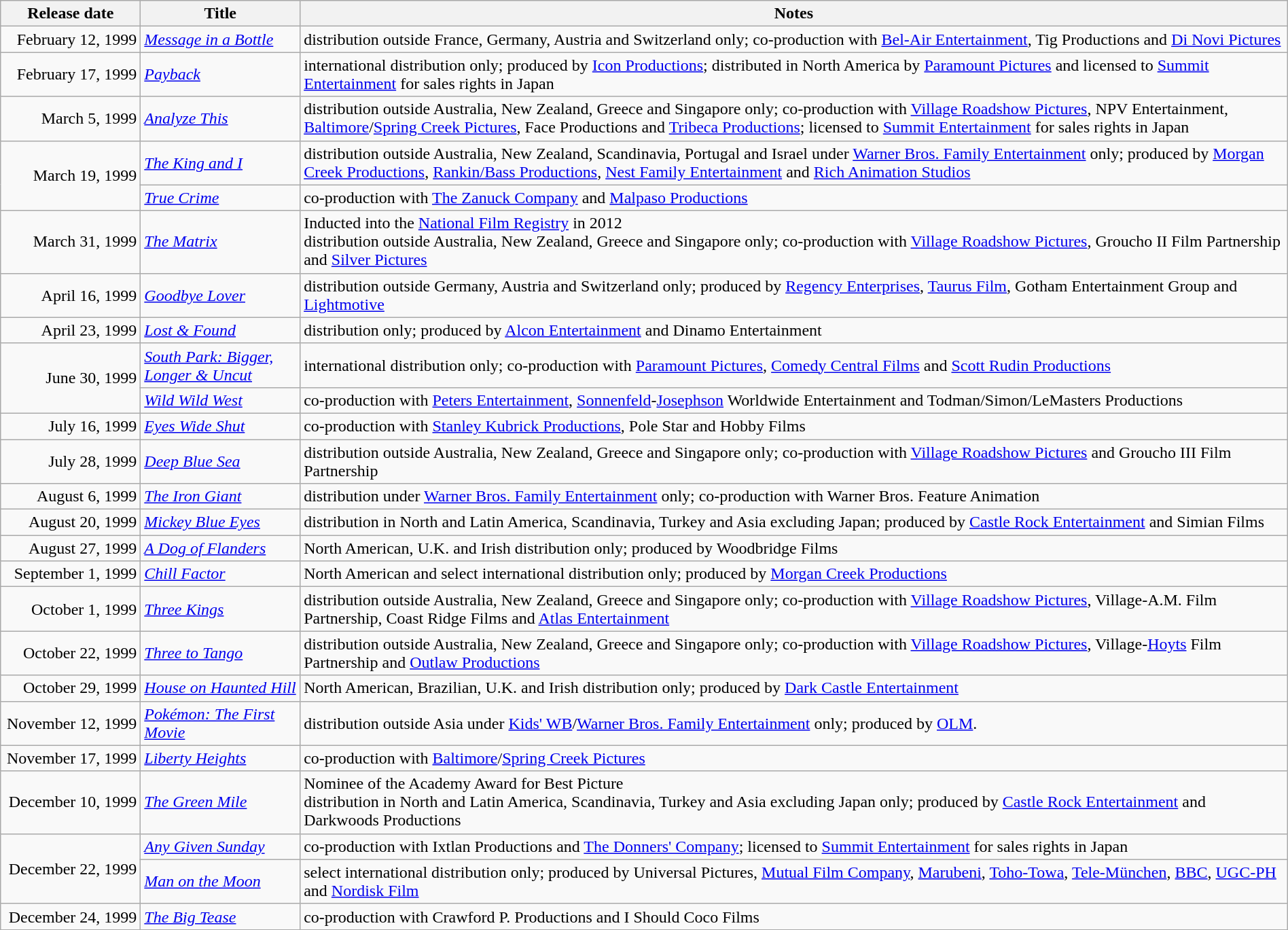<table class="wikitable sortable" style="width:100%;">
<tr>
<th scope="col" style="width:130px;">Release date</th>
<th>Title</th>
<th>Notes</th>
</tr>
<tr>
<td style="text-align:right;">February 12, 1999</td>
<td><em><a href='#'>Message in a Bottle</a></em></td>
<td>distribution outside France, Germany, Austria and Switzerland only; co-production with <a href='#'>Bel-Air Entertainment</a>, Tig Productions and <a href='#'>Di Novi Pictures</a></td>
</tr>
<tr>
<td style="text-align:right;">February 17, 1999</td>
<td><em><a href='#'>Payback</a></em></td>
<td>international distribution only; produced by <a href='#'>Icon Productions</a>; distributed in North America by <a href='#'>Paramount Pictures</a> and licensed to <a href='#'>Summit Entertainment</a> for sales rights in Japan</td>
</tr>
<tr>
<td style="text-align:right;">March 5, 1999</td>
<td><em><a href='#'>Analyze This</a></em></td>
<td>distribution outside Australia, New Zealand, Greece and Singapore only; co-production with <a href='#'>Village Roadshow Pictures</a>, NPV Entertainment, <a href='#'>Baltimore</a>/<a href='#'>Spring Creek Pictures</a>, Face Productions and <a href='#'>Tribeca Productions</a>; licensed to <a href='#'>Summit Entertainment</a> for sales rights in Japan</td>
</tr>
<tr>
<td style="text-align:right;" rowspan="2">March 19, 1999</td>
<td><em><a href='#'>The King and I</a></em></td>
<td>distribution outside Australia, New Zealand, Scandinavia, Portugal and Israel under <a href='#'>Warner Bros. Family Entertainment</a> only; produced by <a href='#'>Morgan Creek Productions</a>, <a href='#'>Rankin/Bass Productions</a>, <a href='#'>Nest Family Entertainment</a> and <a href='#'>Rich Animation Studios</a></td>
</tr>
<tr>
<td><em><a href='#'>True Crime</a></em></td>
<td>co-production with <a href='#'>The Zanuck Company</a> and <a href='#'>Malpaso Productions</a></td>
</tr>
<tr>
<td style="text-align:right;">March 31, 1999</td>
<td><em><a href='#'>The Matrix</a></em></td>
<td>Inducted into the <a href='#'>National Film Registry</a> in 2012<br>distribution outside Australia, New Zealand, Greece and Singapore only; co-production with <a href='#'>Village Roadshow Pictures</a>, Groucho II Film Partnership and <a href='#'>Silver Pictures</a></td>
</tr>
<tr>
<td style="text-align:right;">April 16, 1999</td>
<td><em><a href='#'>Goodbye Lover</a></em></td>
<td>distribution outside Germany, Austria and Switzerland only; produced by <a href='#'>Regency Enterprises</a>, <a href='#'>Taurus Film</a>, Gotham Entertainment Group and <a href='#'>Lightmotive</a></td>
</tr>
<tr>
<td style="text-align:right;">April 23, 1999</td>
<td><em><a href='#'>Lost & Found</a></em></td>
<td>distribution only; produced by <a href='#'>Alcon Entertainment</a> and Dinamo Entertainment</td>
</tr>
<tr>
<td style="text-align:right;"rowspan="2">June 30, 1999</td>
<td><em><a href='#'>South Park: Bigger, Longer & Uncut</a></em></td>
<td>international distribution only; co-production with <a href='#'>Paramount Pictures</a>, <a href='#'>Comedy Central Films</a> and <a href='#'>Scott Rudin Productions</a></td>
</tr>
<tr>
<td><em><a href='#'>Wild Wild West</a></em></td>
<td>co-production with <a href='#'>Peters Entertainment</a>, <a href='#'>Sonnenfeld</a>-<a href='#'>Josephson</a> Worldwide Entertainment and Todman/Simon/LeMasters Productions</td>
</tr>
<tr>
<td style="text-align:right;">July 16, 1999</td>
<td><em><a href='#'>Eyes Wide Shut</a></em></td>
<td>co-production with <a href='#'>Stanley Kubrick Productions</a>, Pole Star and Hobby Films</td>
</tr>
<tr>
<td style="text-align:right;">July 28, 1999</td>
<td><em><a href='#'>Deep Blue Sea</a></em></td>
<td>distribution outside Australia, New Zealand, Greece and Singapore only; co-production with <a href='#'>Village Roadshow Pictures</a> and Groucho III Film Partnership</td>
</tr>
<tr>
<td style="text-align:right;">August 6, 1999</td>
<td><em><a href='#'>The Iron Giant</a></em></td>
<td>distribution under <a href='#'>Warner Bros. Family Entertainment</a> only; co-production with Warner Bros. Feature Animation</td>
</tr>
<tr>
<td style="text-align:right;">August 20, 1999</td>
<td><em><a href='#'>Mickey Blue Eyes</a></em></td>
<td>distribution in North and Latin America, Scandinavia, Turkey and Asia excluding Japan; produced by <a href='#'>Castle Rock Entertainment</a> and Simian Films</td>
</tr>
<tr>
<td style="text-align:right;">August 27, 1999</td>
<td><em><a href='#'>A Dog of Flanders</a></em></td>
<td>North American, U.K. and Irish distribution only; produced by Woodbridge Films</td>
</tr>
<tr>
<td style="text-align:right;">September 1, 1999</td>
<td><em><a href='#'>Chill Factor</a></em></td>
<td>North American and select international distribution only; produced by <a href='#'>Morgan Creek Productions</a></td>
</tr>
<tr>
<td style="text-align:right;">October 1, 1999</td>
<td><em><a href='#'>Three Kings</a></em></td>
<td>distribution outside Australia, New Zealand, Greece and Singapore only; co-production with <a href='#'>Village Roadshow Pictures</a>, Village-A.M. Film Partnership, Coast Ridge Films and <a href='#'>Atlas Entertainment</a></td>
</tr>
<tr>
<td style="text-align:right;">October 22, 1999</td>
<td><em><a href='#'>Three to Tango</a></em></td>
<td>distribution outside Australia, New Zealand, Greece and Singapore only; co-production with <a href='#'>Village Roadshow Pictures</a>, Village-<a href='#'>Hoyts</a> Film Partnership and <a href='#'>Outlaw Productions</a></td>
</tr>
<tr>
<td style="text-align:right;">October 29, 1999</td>
<td><em><a href='#'>House on Haunted Hill</a></em></td>
<td>North American, Brazilian, U.K. and Irish distribution only; produced by <a href='#'>Dark Castle Entertainment</a></td>
</tr>
<tr>
<td style="text-align:right;">November 12, 1999</td>
<td><em><a href='#'>Pokémon: The First Movie</a></em></td>
<td>distribution outside Asia under <a href='#'>Kids' WB</a>/<a href='#'>Warner Bros. Family Entertainment</a> only; produced by <a href='#'>OLM</a>.</td>
</tr>
<tr>
<td style="text-align:right;">November 17, 1999</td>
<td><em><a href='#'>Liberty Heights</a></em></td>
<td>co-production with <a href='#'>Baltimore</a>/<a href='#'>Spring Creek Pictures</a></td>
</tr>
<tr>
<td style="text-align:right;">December 10, 1999</td>
<td><em><a href='#'>The Green Mile</a></em></td>
<td>Nominee of the Academy Award for Best Picture<br>distribution in North and Latin America, Scandinavia, Turkey and Asia excluding Japan only; produced by <a href='#'>Castle Rock Entertainment</a> and Darkwoods Productions</td>
</tr>
<tr>
<td style="text-align:right;" rowspan="2">December 22, 1999</td>
<td><em><a href='#'>Any Given Sunday</a></em></td>
<td>co-production with Ixtlan Productions and <a href='#'>The Donners' Company</a>; licensed to <a href='#'>Summit Entertainment</a> for sales rights in Japan</td>
</tr>
<tr>
<td><em><a href='#'>Man on the Moon</a></em></td>
<td>select international distribution only; produced by Universal Pictures, <a href='#'>Mutual Film Company</a>, <a href='#'>Marubeni</a>, <a href='#'>Toho-Towa</a>, <a href='#'>Tele-München</a>, <a href='#'>BBC</a>, <a href='#'>UGC-PH</a> and <a href='#'>Nordisk Film</a></td>
</tr>
<tr>
<td style="text-align:right;">December 24, 1999</td>
<td><em><a href='#'>The Big Tease</a></em></td>
<td>co-production with Crawford P. Productions and I Should Coco Films</td>
</tr>
</table>
